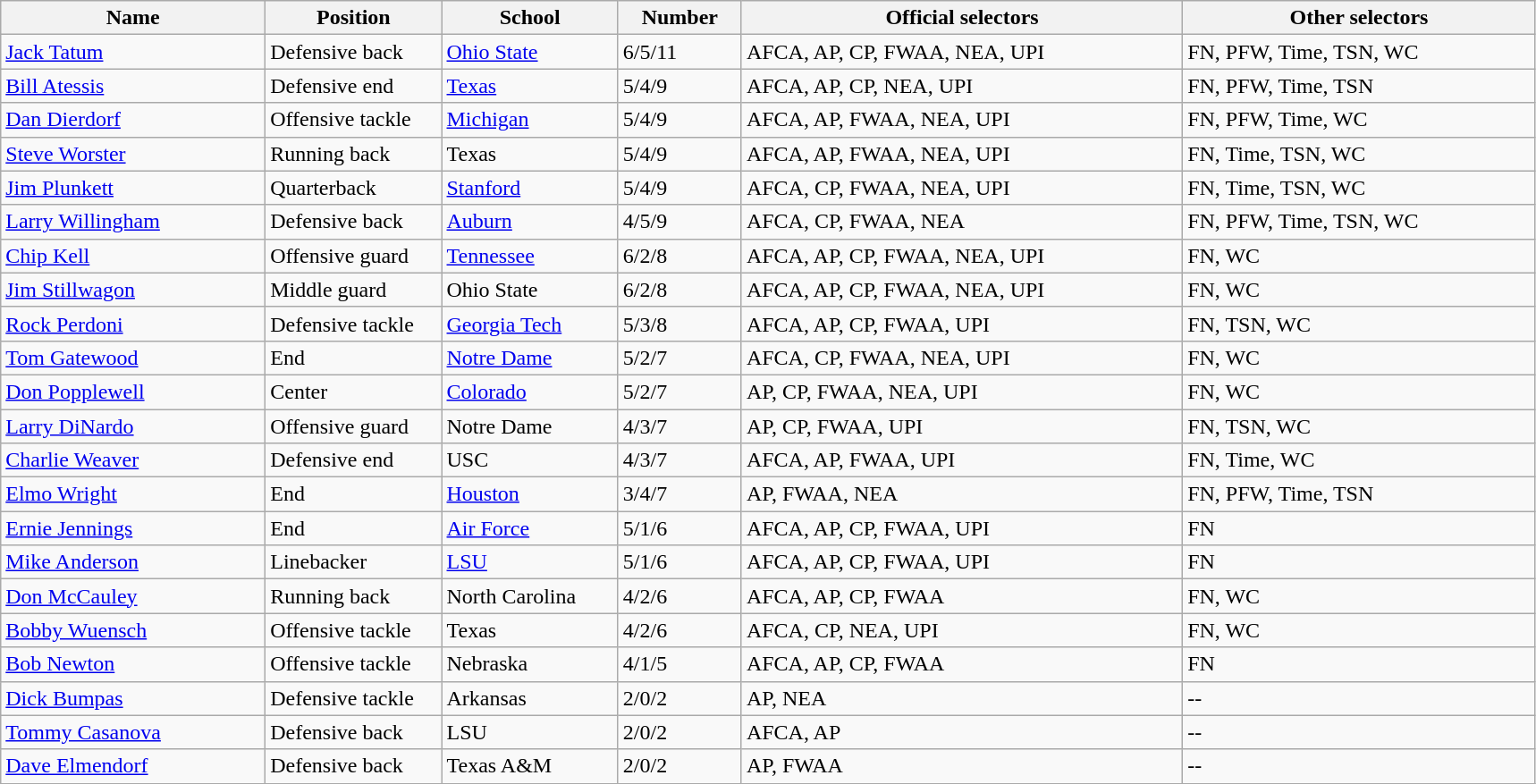<table class="wikitable sortable">
<tr>
<th bgcolor="#DDDDFF" width="15%">Name</th>
<th bgcolor="#DDDDFF" width="10%">Position</th>
<th bgcolor="#DDDDFF" width="10%">School</th>
<th bgcolor="#DDDDFF" width="7%">Number</th>
<th bgcolor="#DDDDFF" width="25%">Official selectors</th>
<th bgcolor="#DDDDFF" width="20%">Other selectors</th>
</tr>
<tr align="left">
<td><a href='#'>Jack Tatum</a></td>
<td>Defensive back</td>
<td><a href='#'>Ohio State</a></td>
<td>6/5/11</td>
<td>AFCA, AP, CP, FWAA, NEA, UPI</td>
<td>FN, PFW, Time, TSN, WC</td>
</tr>
<tr align="left">
<td><a href='#'>Bill Atessis</a></td>
<td>Defensive end</td>
<td><a href='#'>Texas</a></td>
<td>5/4/9</td>
<td>AFCA, AP, CP, NEA, UPI</td>
<td>FN, PFW, Time, TSN</td>
</tr>
<tr align="left">
<td><a href='#'>Dan Dierdorf</a></td>
<td>Offensive tackle</td>
<td><a href='#'>Michigan</a></td>
<td>5/4/9</td>
<td>AFCA, AP, FWAA, NEA, UPI</td>
<td>FN, PFW, Time, WC</td>
</tr>
<tr align="left">
<td><a href='#'>Steve Worster</a></td>
<td>Running back</td>
<td>Texas</td>
<td>5/4/9</td>
<td>AFCA, AP, FWAA, NEA, UPI</td>
<td>FN, Time, TSN, WC</td>
</tr>
<tr align="left">
<td><a href='#'>Jim Plunkett</a></td>
<td>Quarterback</td>
<td><a href='#'>Stanford</a></td>
<td>5/4/9</td>
<td>AFCA, CP, FWAA, NEA, UPI</td>
<td>FN, Time, TSN, WC</td>
</tr>
<tr align="left">
<td><a href='#'>Larry Willingham</a></td>
<td>Defensive back</td>
<td><a href='#'>Auburn</a></td>
<td>4/5/9</td>
<td>AFCA, CP, FWAA, NEA</td>
<td>FN, PFW, Time, TSN, WC</td>
</tr>
<tr align="left">
<td><a href='#'>Chip Kell</a></td>
<td>Offensive guard</td>
<td><a href='#'>Tennessee</a></td>
<td>6/2/8</td>
<td>AFCA, AP, CP, FWAA, NEA, UPI</td>
<td>FN, WC</td>
</tr>
<tr align="left">
<td><a href='#'>Jim Stillwagon</a></td>
<td>Middle guard</td>
<td>Ohio State</td>
<td>6/2/8</td>
<td>AFCA, AP, CP, FWAA, NEA, UPI</td>
<td>FN, WC</td>
</tr>
<tr align="left">
<td><a href='#'>Rock Perdoni</a></td>
<td>Defensive tackle</td>
<td><a href='#'>Georgia Tech</a></td>
<td>5/3/8</td>
<td>AFCA, AP, CP, FWAA, UPI</td>
<td>FN, TSN, WC</td>
</tr>
<tr align="left">
<td><a href='#'>Tom Gatewood</a></td>
<td>End</td>
<td><a href='#'>Notre Dame</a></td>
<td>5/2/7</td>
<td>AFCA, CP, FWAA, NEA, UPI</td>
<td>FN, WC</td>
</tr>
<tr align="left">
<td><a href='#'>Don Popplewell</a></td>
<td>Center</td>
<td><a href='#'>Colorado</a></td>
<td>5/2/7</td>
<td>AP, CP, FWAA, NEA, UPI</td>
<td>FN, WC</td>
</tr>
<tr align="left">
<td><a href='#'>Larry DiNardo</a></td>
<td>Offensive guard</td>
<td>Notre Dame</td>
<td>4/3/7</td>
<td>AP, CP, FWAA, UPI</td>
<td>FN, TSN, WC</td>
</tr>
<tr align="left">
<td><a href='#'>Charlie Weaver</a></td>
<td>Defensive end</td>
<td>USC</td>
<td>4/3/7</td>
<td>AFCA, AP, FWAA, UPI</td>
<td>FN, Time, WC</td>
</tr>
<tr align="left">
<td><a href='#'>Elmo Wright</a></td>
<td>End</td>
<td><a href='#'>Houston</a></td>
<td>3/4/7</td>
<td>AP, FWAA, NEA</td>
<td>FN, PFW, Time, TSN</td>
</tr>
<tr align="left">
<td><a href='#'>Ernie Jennings</a></td>
<td>End</td>
<td><a href='#'>Air Force</a></td>
<td>5/1/6</td>
<td>AFCA, AP, CP, FWAA, UPI</td>
<td>FN</td>
</tr>
<tr align="left">
<td><a href='#'>Mike Anderson</a></td>
<td>Linebacker</td>
<td><a href='#'>LSU</a></td>
<td>5/1/6</td>
<td>AFCA, AP, CP, FWAA, UPI</td>
<td>FN</td>
</tr>
<tr align="left">
<td><a href='#'>Don McCauley</a></td>
<td>Running back</td>
<td>North Carolina</td>
<td>4/2/6</td>
<td>AFCA, AP, CP, FWAA</td>
<td>FN, WC</td>
</tr>
<tr align="left">
<td><a href='#'>Bobby Wuensch</a></td>
<td>Offensive tackle</td>
<td>Texas</td>
<td>4/2/6</td>
<td>AFCA, CP, NEA, UPI</td>
<td>FN, WC</td>
</tr>
<tr align="left">
<td><a href='#'>Bob Newton</a></td>
<td>Offensive tackle</td>
<td>Nebraska</td>
<td>4/1/5</td>
<td>AFCA, AP, CP, FWAA</td>
<td>FN</td>
</tr>
<tr align="left">
<td><a href='#'>Dick Bumpas</a></td>
<td>Defensive tackle</td>
<td>Arkansas</td>
<td>2/0/2</td>
<td>AP, NEA</td>
<td>--</td>
</tr>
<tr align="left">
<td><a href='#'>Tommy Casanova</a></td>
<td>Defensive back</td>
<td>LSU</td>
<td>2/0/2</td>
<td>AFCA, AP</td>
<td>--</td>
</tr>
<tr align="left">
<td><a href='#'>Dave Elmendorf</a></td>
<td>Defensive back</td>
<td>Texas A&M</td>
<td>2/0/2</td>
<td>AP, FWAA</td>
<td>--</td>
</tr>
<tr align="left">
</tr>
</table>
